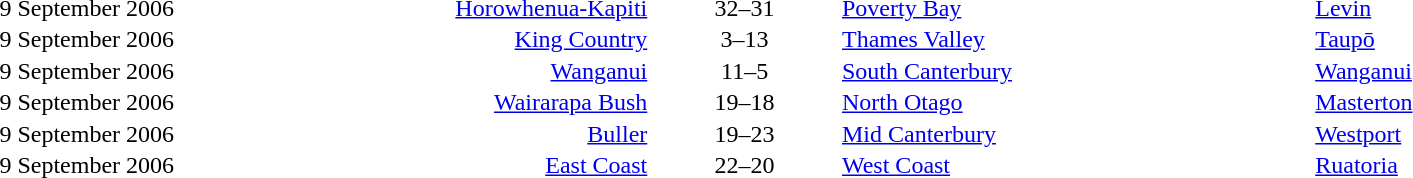<table style="width:100%" cellspacing="1">
<tr>
<th width=15%></th>
<th width=25%></th>
<th width=10%></th>
<th width=25%></th>
</tr>
<tr>
<td align=right>9 September 2006</td>
<td align=right><a href='#'>Horowhenua-Kapiti</a></td>
<td align=center>32–31</td>
<td><a href='#'>Poverty Bay</a></td>
<td><a href='#'>Levin</a></td>
</tr>
<tr>
<td align=right>9 September 2006</td>
<td align=right><a href='#'>King Country</a></td>
<td align=center>3–13</td>
<td><a href='#'>Thames Valley</a></td>
<td><a href='#'>Taupō</a></td>
</tr>
<tr>
<td align=right>9 September 2006</td>
<td align=right><a href='#'>Wanganui</a></td>
<td align=center>11–5</td>
<td><a href='#'>South Canterbury</a></td>
<td><a href='#'>Wanganui</a></td>
</tr>
<tr>
<td align=right>9 September 2006</td>
<td align=right><a href='#'>Wairarapa Bush</a></td>
<td align=center>19–18</td>
<td><a href='#'>North Otago</a></td>
<td><a href='#'>Masterton</a></td>
</tr>
<tr>
<td align=right>9 September 2006</td>
<td align=right><a href='#'>Buller</a></td>
<td align=center>19–23</td>
<td><a href='#'>Mid Canterbury</a></td>
<td><a href='#'>Westport</a></td>
</tr>
<tr>
<td align=right>9 September 2006</td>
<td align=right><a href='#'>East Coast</a></td>
<td align=center>22–20</td>
<td><a href='#'>West Coast</a></td>
<td><a href='#'>Ruatoria</a></td>
</tr>
</table>
